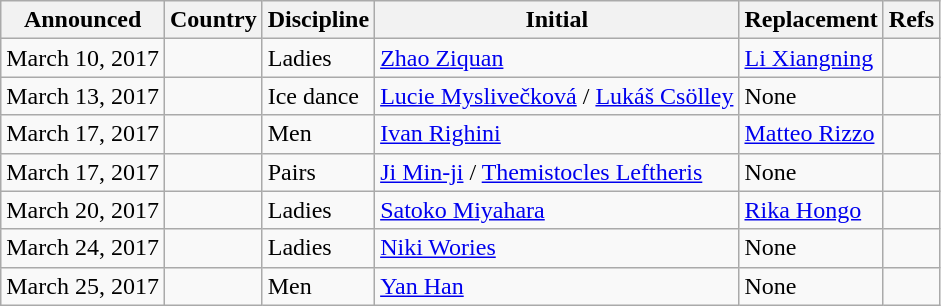<table class="wikitable">
<tr>
<th>Announced</th>
<th>Country</th>
<th>Discipline</th>
<th>Initial</th>
<th>Replacement</th>
<th>Refs</th>
</tr>
<tr>
<td>March 10, 2017</td>
<td></td>
<td>Ladies</td>
<td><a href='#'>Zhao Ziquan</a></td>
<td><a href='#'>Li Xiangning</a></td>
<td></td>
</tr>
<tr>
<td>March 13, 2017</td>
<td></td>
<td>Ice dance</td>
<td><a href='#'>Lucie Myslivečková</a> / <a href='#'>Lukáš Csölley</a></td>
<td>None</td>
<td></td>
</tr>
<tr>
<td>March 17, 2017</td>
<td></td>
<td>Men</td>
<td><a href='#'>Ivan Righini</a></td>
<td><a href='#'>Matteo Rizzo</a></td>
<td></td>
</tr>
<tr>
<td>March 17, 2017</td>
<td></td>
<td>Pairs</td>
<td><a href='#'>Ji Min-ji</a> / <a href='#'>Themistocles Leftheris</a></td>
<td>None</td>
<td></td>
</tr>
<tr>
<td>March 20, 2017</td>
<td></td>
<td>Ladies</td>
<td><a href='#'>Satoko Miyahara</a></td>
<td><a href='#'>Rika Hongo</a></td>
<td></td>
</tr>
<tr>
<td>March 24, 2017</td>
<td></td>
<td>Ladies</td>
<td><a href='#'>Niki Wories</a></td>
<td>None</td>
<td></td>
</tr>
<tr>
<td>March 25, 2017</td>
<td></td>
<td>Men</td>
<td><a href='#'>Yan Han</a></td>
<td>None</td>
<td></td>
</tr>
</table>
